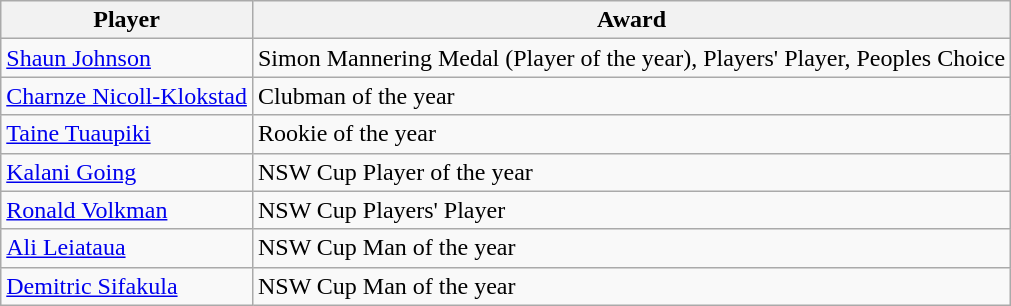<table class="wikitable">
<tr>
<th>Player</th>
<th>Award</th>
</tr>
<tr>
<td><a href='#'>Shaun Johnson</a></td>
<td>Simon Mannering Medal (Player of the year), Players' Player, Peoples Choice</td>
</tr>
<tr>
<td><a href='#'>Charnze Nicoll-Klokstad</a></td>
<td>Clubman of the year</td>
</tr>
<tr>
<td><a href='#'>Taine Tuaupiki</a></td>
<td>Rookie of the year</td>
</tr>
<tr>
<td><a href='#'>Kalani Going</a></td>
<td>NSW Cup Player of the year</td>
</tr>
<tr>
<td><a href='#'>Ronald Volkman</a></td>
<td>NSW Cup Players' Player</td>
</tr>
<tr>
<td><a href='#'>Ali Leiataua</a></td>
<td>NSW Cup Man of the year</td>
</tr>
<tr>
<td><a href='#'>Demitric Sifakula</a></td>
<td>NSW Cup Man of the year</td>
</tr>
</table>
